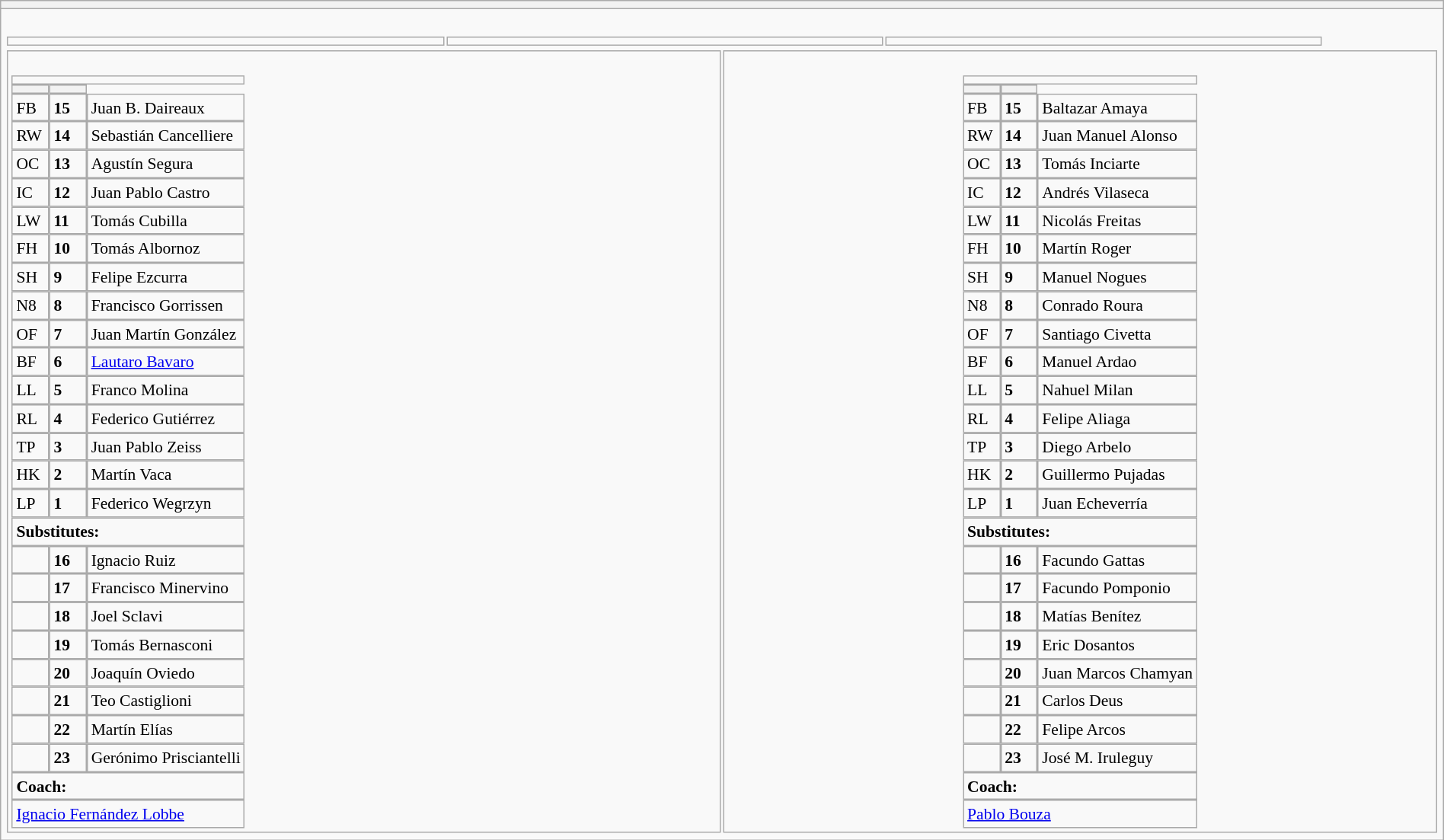<table style="width:100%" class="wikitable collapsible collapsed">
<tr>
<th></th>
</tr>
<tr>
<td><br><table width="92%">
<tr>
<td></td>
<td></td>
<td></td>
</tr>
</table>
<table style="width:100%;">
<tr>
<td style="vertical-align:top; width:50%;"><br><table cellspacing="0" cellpadding="0" style="font-size: 90%">
<tr>
<td colspan="4"></td>
</tr>
<tr>
<th width="25"></th>
<th width="25"></th>
</tr>
<tr>
<td>FB</td>
<td><strong>15</strong></td>
<td>Juan B. Daireaux</td>
</tr>
<tr>
<td>RW</td>
<td><strong>14</strong></td>
<td>Sebastián Cancelliere</td>
</tr>
<tr>
<td>OC</td>
<td><strong>13</strong></td>
<td>Agustín Segura</td>
</tr>
<tr>
<td>IC</td>
<td><strong>12</strong></td>
<td>Juan Pablo Castro</td>
</tr>
<tr>
<td>LW</td>
<td><strong>11</strong></td>
<td>Tomás Cubilla</td>
</tr>
<tr>
<td>FH</td>
<td><strong>10</strong></td>
<td>Tomás Albornoz</td>
</tr>
<tr>
<td>SH</td>
<td><strong>9</strong></td>
<td>Felipe Ezcurra</td>
</tr>
<tr>
<td>N8</td>
<td><strong>8</strong></td>
<td>Francisco Gorrissen</td>
</tr>
<tr>
<td>OF</td>
<td><strong>7</strong></td>
<td>Juan Martín González</td>
</tr>
<tr>
<td>BF</td>
<td><strong>6</strong></td>
<td><a href='#'>Lautaro Bavaro</a></td>
</tr>
<tr>
<td>LL</td>
<td><strong>5</strong></td>
<td>Franco Molina</td>
</tr>
<tr>
<td>RL</td>
<td><strong>4</strong></td>
<td>Federico Gutiérrez</td>
</tr>
<tr>
<td>TP</td>
<td><strong>3</strong></td>
<td>Juan Pablo Zeiss</td>
</tr>
<tr>
<td>HK</td>
<td><strong>2</strong></td>
<td>Martín Vaca</td>
</tr>
<tr>
<td>LP</td>
<td><strong>1</strong></td>
<td>Federico Wegrzyn</td>
</tr>
<tr>
<td colspan="3"><strong>Substitutes:</strong></td>
</tr>
<tr>
<td></td>
<td><strong>16</strong></td>
<td>Ignacio Ruiz</td>
</tr>
<tr>
<td></td>
<td><strong>17</strong></td>
<td>Francisco Minervino</td>
</tr>
<tr>
<td></td>
<td><strong>18</strong></td>
<td>Joel Sclavi</td>
</tr>
<tr>
<td></td>
<td><strong>19</strong></td>
<td>Tomás Bernasconi</td>
</tr>
<tr>
<td></td>
<td><strong>20</strong></td>
<td>Joaquín Oviedo</td>
</tr>
<tr>
<td></td>
<td><strong>21</strong></td>
<td>Teo Castiglioni</td>
</tr>
<tr>
<td></td>
<td><strong>22</strong></td>
<td>Martín Elías</td>
</tr>
<tr>
<td></td>
<td><strong>23</strong></td>
<td>Gerónimo Prisciantelli</td>
</tr>
<tr>
<td colspan="3"><strong>Coach:</strong></td>
</tr>
<tr>
<td colspan="4"> <a href='#'>Ignacio Fernández Lobbe</a></td>
</tr>
</table>
</td>
<td style="vertical-align:top; width:50%;"><br><table cellspacing="0" cellpadding="0" style="font-size:90%; margin:auto;">
<tr>
<td colspan="4"></td>
</tr>
<tr>
<th width="25"></th>
<th width="25"></th>
</tr>
<tr>
<td>FB</td>
<td><strong>15</strong></td>
<td>Baltazar Amaya</td>
</tr>
<tr>
<td>RW</td>
<td><strong>14</strong></td>
<td>Juan Manuel Alonso</td>
</tr>
<tr>
<td>OC</td>
<td><strong>13</strong></td>
<td>Tomás Inciarte</td>
</tr>
<tr>
<td>IC</td>
<td><strong>12</strong></td>
<td>Andrés Vilaseca</td>
</tr>
<tr>
<td>LW</td>
<td><strong>11</strong></td>
<td>Nicolás Freitas</td>
</tr>
<tr>
<td>FH</td>
<td><strong>10</strong></td>
<td>Martín Roger</td>
</tr>
<tr>
<td>SH</td>
<td><strong>9</strong></td>
<td>Manuel Nogues</td>
</tr>
<tr>
<td>N8</td>
<td><strong>8</strong></td>
<td>Conrado Roura</td>
</tr>
<tr>
<td>OF</td>
<td><strong>7</strong></td>
<td>Santiago Civetta</td>
</tr>
<tr>
<td>BF</td>
<td><strong>6</strong></td>
<td>Manuel Ardao</td>
</tr>
<tr>
<td>LL</td>
<td><strong>5</strong></td>
<td>Nahuel Milan</td>
</tr>
<tr>
<td>RL</td>
<td><strong>4</strong></td>
<td>Felipe Aliaga</td>
</tr>
<tr>
<td>TP</td>
<td><strong>3</strong></td>
<td>Diego Arbelo</td>
</tr>
<tr>
<td>HK</td>
<td><strong>2</strong></td>
<td>Guillermo Pujadas</td>
</tr>
<tr>
<td>LP</td>
<td><strong>1</strong></td>
<td>Juan Echeverría</td>
</tr>
<tr>
<td colspan="3"><strong>Substitutes:</strong></td>
</tr>
<tr>
<td></td>
<td><strong>16</strong></td>
<td>Facundo Gattas</td>
</tr>
<tr>
<td></td>
<td><strong>17</strong></td>
<td>Facundo Pomponio</td>
</tr>
<tr>
<td></td>
<td><strong>18</strong></td>
<td>Matías Benítez</td>
</tr>
<tr>
<td></td>
<td><strong>19</strong></td>
<td>Eric Dosantos</td>
</tr>
<tr>
<td></td>
<td><strong>20</strong></td>
<td>Juan Marcos Chamyan</td>
</tr>
<tr>
<td></td>
<td><strong>21</strong></td>
<td>Carlos Deus</td>
</tr>
<tr>
<td></td>
<td><strong>22</strong></td>
<td>Felipe Arcos</td>
</tr>
<tr>
<td></td>
<td><strong>23</strong></td>
<td>José M. Iruleguy</td>
</tr>
<tr>
<td colspan="3"><strong>Coach:</strong></td>
</tr>
<tr>
<td colspan="4"> <a href='#'>Pablo Bouza</a></td>
</tr>
</table>
</td>
</tr>
</table>
</td>
</tr>
</table>
